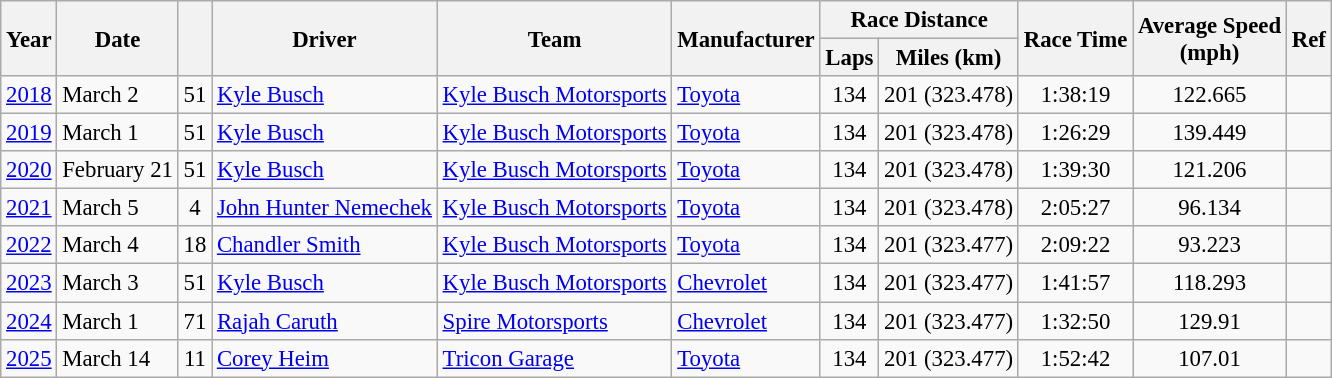<table class="wikitable" style="font-size: 95%;">
<tr>
<th rowspan="2">Year</th>
<th rowspan="2">Date</th>
<th rowspan="2"></th>
<th rowspan="2">Driver</th>
<th rowspan="2">Team</th>
<th rowspan="2">Manufacturer</th>
<th colspan="2">Race Distance</th>
<th rowspan="2">Race Time</th>
<th rowspan="2">Average Speed<br>(mph)</th>
<th rowspan="2">Ref</th>
</tr>
<tr>
<th>Laps</th>
<th>Miles (km)</th>
</tr>
<tr>
<td><a href='#'>2018</a></td>
<td>March 2</td>
<td align="center">51</td>
<td><a href='#'>Kyle Busch</a></td>
<td><a href='#'>Kyle Busch Motorsports</a></td>
<td><a href='#'>Toyota</a></td>
<td align="center">134</td>
<td align="center">201 (323.478)</td>
<td align="center">1:38:19</td>
<td align="center">122.665</td>
<td align="center"></td>
</tr>
<tr>
<td><a href='#'>2019</a></td>
<td>March 1</td>
<td align="center">51</td>
<td><a href='#'>Kyle Busch</a></td>
<td><a href='#'>Kyle Busch Motorsports</a></td>
<td><a href='#'>Toyota</a></td>
<td align="center">134</td>
<td align="center">201 (323.478)</td>
<td align="center">1:26:29</td>
<td align="center">139.449</td>
<td align="center"></td>
</tr>
<tr>
<td><a href='#'>2020</a></td>
<td>February 21</td>
<td align="center">51</td>
<td><a href='#'>Kyle Busch</a></td>
<td><a href='#'>Kyle Busch Motorsports</a></td>
<td><a href='#'>Toyota</a></td>
<td align="center">134</td>
<td align="center">201 (323.478)</td>
<td align="center">1:39:30</td>
<td align="center">121.206</td>
<td align="center"></td>
</tr>
<tr>
<td><a href='#'>2021</a></td>
<td>March 5</td>
<td align="center">4</td>
<td><a href='#'>John Hunter Nemechek</a></td>
<td><a href='#'>Kyle Busch Motorsports</a></td>
<td><a href='#'>Toyota</a></td>
<td align="center">134</td>
<td align="center">201 (323.478)</td>
<td align="center">2:05:27</td>
<td align="center">96.134</td>
<td align="center"></td>
</tr>
<tr>
<td><a href='#'>2022</a></td>
<td>March 4</td>
<td align="center">18</td>
<td><a href='#'>Chandler Smith</a></td>
<td><a href='#'>Kyle Busch Motorsports</a></td>
<td><a href='#'>Toyota</a></td>
<td align="center">134</td>
<td align="center">201 (323.477)</td>
<td align="center">2:09:22</td>
<td align="center">93.223</td>
<td align="center"></td>
</tr>
<tr>
<td><a href='#'>2023</a></td>
<td>March 3</td>
<td align="center">51</td>
<td><a href='#'>Kyle Busch</a></td>
<td><a href='#'>Kyle Busch Motorsports</a></td>
<td><a href='#'>Chevrolet</a></td>
<td align="center">134</td>
<td align="center">201 (323.477)</td>
<td align="center">1:41:57</td>
<td align="center">118.293</td>
<td align="center"></td>
</tr>
<tr>
<td><a href='#'>2024</a></td>
<td>March 1</td>
<td align="center">71</td>
<td><a href='#'>Rajah Caruth</a></td>
<td><a href='#'>Spire Motorsports</a></td>
<td><a href='#'>Chevrolet</a></td>
<td align="center">134</td>
<td align="center">201 (323.477)</td>
<td align="center">1:32:50</td>
<td align="center">129.91</td>
<td align="center"></td>
</tr>
<tr>
<td><a href='#'>2025</a></td>
<td>March 14</td>
<td align="center">11</td>
<td><a href='#'>Corey Heim</a></td>
<td><a href='#'>Tricon Garage</a></td>
<td><a href='#'>Toyota</a></td>
<td align="center">134</td>
<td align="center">201 (323.477)</td>
<td align="center">1:52:42</td>
<td align="center">107.01</td>
<td align="center"></td>
</tr>
</table>
